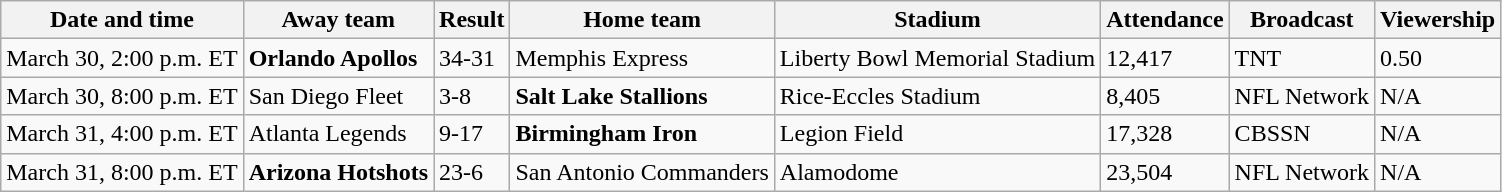<table class="wikitable">
<tr>
<th>Date and time</th>
<th>Away team</th>
<th>Result</th>
<th>Home team</th>
<th>Stadium</th>
<th>Attendance</th>
<th>Broadcast</th>
<th>Viewership<br></th>
</tr>
<tr>
<td>March 30, 2:00 p.m. ET</td>
<td><strong>Orlando Apollos</strong></td>
<td>34-31</td>
<td>Memphis Express</td>
<td>Liberty Bowl Memorial Stadium</td>
<td>12,417</td>
<td>TNT</td>
<td>0.50</td>
</tr>
<tr>
<td>March 30, 8:00 p.m. ET</td>
<td>San Diego Fleet</td>
<td>3-8</td>
<td><strong>Salt Lake Stallions</strong></td>
<td>Rice-Eccles Stadium</td>
<td>8,405</td>
<td>NFL Network</td>
<td>N/A</td>
</tr>
<tr>
<td>March 31, 4:00 p.m. ET</td>
<td>Atlanta Legends</td>
<td>9-17</td>
<td><strong>Birmingham Iron</strong></td>
<td>Legion Field</td>
<td>17,328</td>
<td>CBSSN</td>
<td>N/A</td>
</tr>
<tr>
<td>March 31, 8:00 p.m. ET</td>
<td><strong>Arizona Hotshots</strong></td>
<td>23-6</td>
<td>San Antonio Commanders</td>
<td>Alamodome</td>
<td>23,504</td>
<td>NFL Network</td>
<td>N/A</td>
</tr>
</table>
